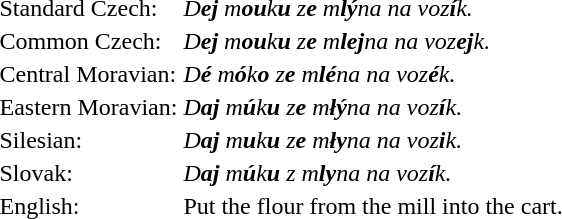<table border="0">
<tr>
<td>Standard Czech:</td>
<td><em>D<strong>ej</strong> m<strong>ou</strong>k<strong>u</strong> z<strong>e</strong> m<strong>lý</strong>na na voz<strong>í</strong>k.</em></td>
</tr>
<tr>
<td>Common Czech:</td>
<td><em>D<strong>ej</strong> m<strong>ou</strong>k<strong>u</strong> z<strong>e</strong> m<strong>lej</strong>na na voz<strong>ej</strong>k.</em></td>
</tr>
<tr>
<td>Central Moravian:</td>
<td><em>D<strong>é</strong> m<strong>ó</strong>k<strong>o</strong> z<strong>e</strong> m<strong>lé</strong>na na voz<strong>é</strong>k.</em></td>
</tr>
<tr>
<td>Eastern Moravian:</td>
<td><em>D<strong>aj</strong> m<strong>ú</strong>k<strong>u</strong> z<strong>e</strong> m<strong>łý</strong>na na voz<strong>í</strong>k.</em></td>
</tr>
<tr>
<td>Silesian:</td>
<td><em>D<strong>aj</strong> m<strong>u</strong>k<strong>u</strong> z<strong>e</strong> m<strong>ły</strong>na na voz<strong>i</strong>k.</em></td>
</tr>
<tr>
<td>Slovak:</td>
<td><em>D<strong>aj</strong> m<strong>ú</strong>k<strong>u</strong> z m<strong>ly</strong>na na voz<strong>í</strong>k.</em></td>
</tr>
<tr>
<td>English:</td>
<td>Put the flour from the mill into the cart.</td>
</tr>
</table>
